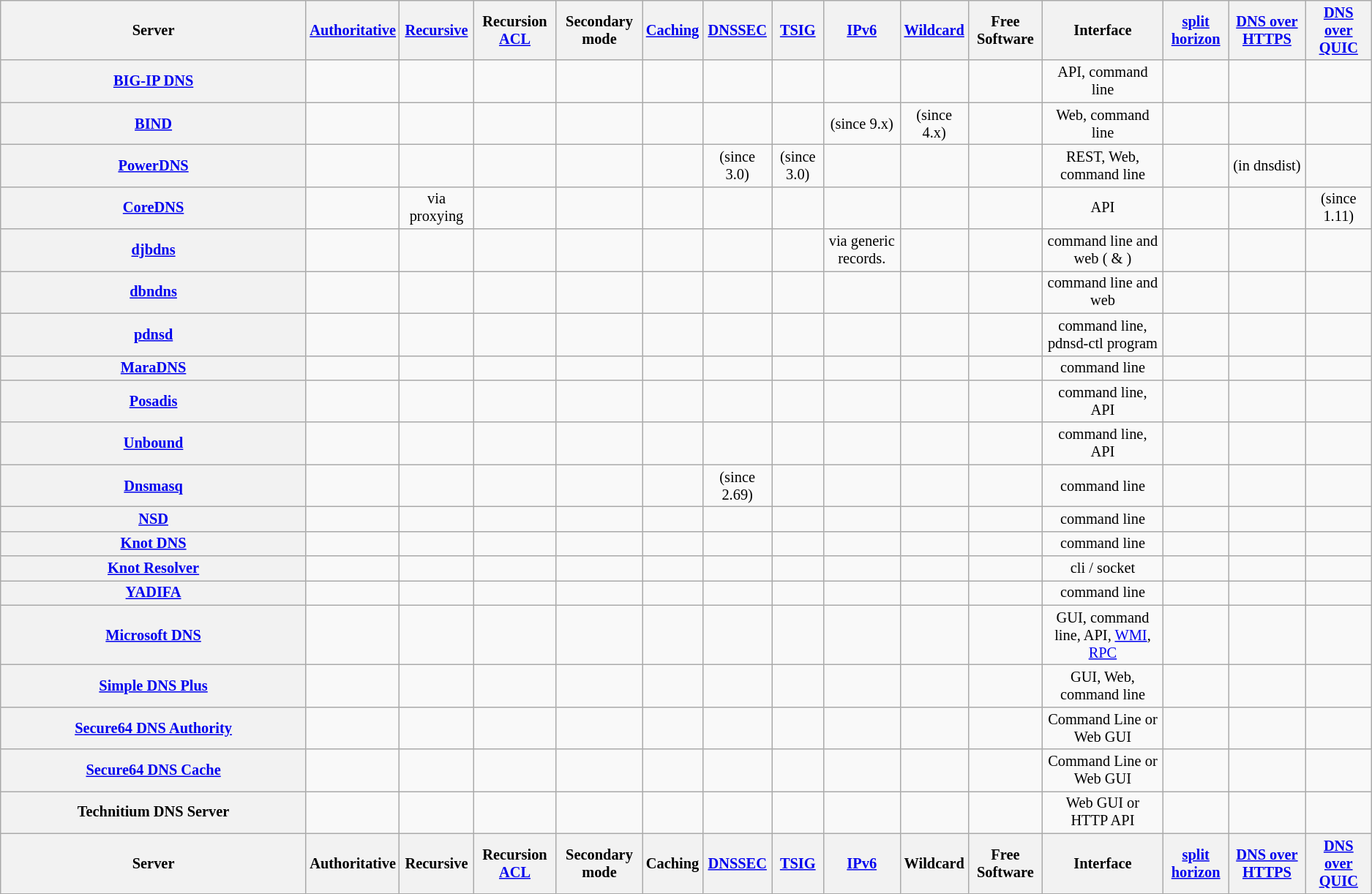<table class="sortable sort-under wikitable" style="font-size: 85%; text-align: center; width: auto;">
<tr>
<th>Server</th>
<th><a href='#'>Authoritative</a></th>
<th><a href='#'>Recursive</a></th>
<th>Recursion <a href='#'>ACL</a></th>
<th>Secondary mode</th>
<th><a href='#'>Caching</a></th>
<th><a href='#'>DNSSEC</a></th>
<th><a href='#'>TSIG</a></th>
<th><a href='#'>IPv6</a></th>
<th><a href='#'>Wildcard</a></th>
<th>Free Software</th>
<th>Interface</th>
<th><a href='#'>split horizon</a></th>
<th><a href='#'>DNS over HTTPS</a></th>
<th><a href='#'>DNS over QUIC</a></th>
</tr>
<tr>
<th><a href='#'>BIG-IP DNS</a></th>
<td></td>
<td></td>
<td></td>
<td></td>
<td></td>
<td></td>
<td></td>
<td></td>
<td></td>
<td></td>
<td>API, command line</td>
<td></td>
<td></td>
<td></td>
</tr>
<tr>
<th><a href='#'>BIND</a></th>
<td></td>
<td></td>
<td></td>
<td></td>
<td></td>
<td></td>
<td></td>
<td> (since 9.x)</td>
<td> (since 4.x)</td>
<td></td>
<td>Web, command line</td>
<td></td>
<td></td>
<td> </td>
</tr>
<tr>
<th><a href='#'>PowerDNS</a></th>
<td></td>
<td></td>
<td></td>
<td></td>
<td></td>
<td> (since 3.0) </td>
<td> (since 3.0)</td>
<td></td>
<td></td>
<td></td>
<td>REST, Web, command line</td>
<td></td>
<td> (in dnsdist)</td>
<td> </td>
</tr>
<tr>
<th><a href='#'>CoreDNS</a></th>
<td></td>
<td> via proxying</td>
<td></td>
<td></td>
<td></td>
<td></td>
<td></td>
<td></td>
<td></td>
<td></td>
<td>API</td>
<td></td>
<td></td>
<td> (since 1.11) </td>
</tr>
<tr>
<th><a href='#'>djbdns</a></th>
<td></td>
<td></td>
<td></td>
<td></td>
<td></td>
<td></td>
<td></td>
<td> via generic records. </td>
<td></td>
<td></td>
<td>command line and web ( & )</td>
<td></td>
<td></td>
<td></td>
</tr>
<tr>
<th><a href='#'>dbndns</a></th>
<td></td>
<td></td>
<td></td>
<td></td>
<td></td>
<td></td>
<td></td>
<td></td>
<td></td>
<td></td>
<td>command line and web</td>
<td></td>
<td></td>
<td></td>
</tr>
<tr>
<th><a href='#'>pdnsd</a></th>
<td></td>
<td></td>
<td></td>
<td></td>
<td></td>
<td> </td>
<td></td>
<td></td>
<td></td>
<td></td>
<td>command line, pdnsd-ctl program</td>
<td></td>
<td></td>
<td></td>
</tr>
<tr>
<th><a href='#'>MaraDNS</a></th>
<td></td>
<td></td>
<td></td>
<td></td>
<td></td>
<td></td>
<td></td>
<td></td>
<td></td>
<td></td>
<td>command line</td>
<td></td>
<td></td>
<td></td>
</tr>
<tr>
<th><a href='#'>Posadis</a></th>
<td></td>
<td></td>
<td></td>
<td></td>
<td></td>
<td></td>
<td></td>
<td></td>
<td></td>
<td></td>
<td>command line, API</td>
<td></td>
<td></td>
<td></td>
</tr>
<tr>
<th><a href='#'>Unbound</a></th>
<td></td>
<td></td>
<td></td>
<td></td>
<td></td>
<td></td>
<td></td>
<td></td>
<td></td>
<td></td>
<td>command line, API</td>
<td></td>
<td></td>
<td></td>
</tr>
<tr>
<th><a href='#'>Dnsmasq</a></th>
<td></td>
<td></td>
<td></td>
<td></td>
<td></td>
<td> (since 2.69) </td>
<td></td>
<td></td>
<td></td>
<td></td>
<td>command line</td>
<td></td>
<td></td>
<td></td>
</tr>
<tr>
<th><a href='#'>NSD</a></th>
<td></td>
<td></td>
<td></td>
<td></td>
<td></td>
<td></td>
<td></td>
<td></td>
<td></td>
<td></td>
<td>command line</td>
<td></td>
<td></td>
<td></td>
</tr>
<tr>
<th><a href='#'>Knot DNS</a></th>
<td></td>
<td></td>
<td></td>
<td></td>
<td></td>
<td></td>
<td></td>
<td></td>
<td></td>
<td></td>
<td>command line</td>
<td></td>
<td></td>
<td></td>
</tr>
<tr>
<th><a href='#'>Knot Resolver</a></th>
<td></td>
<td></td>
<td></td>
<td></td>
<td></td>
<td></td>
<td></td>
<td></td>
<td></td>
<td></td>
<td>cli / socket</td>
<td></td>
<td></td>
<td></td>
</tr>
<tr>
<th><a href='#'>YADIFA</a></th>
<td></td>
<td></td>
<td></td>
<td></td>
<td></td>
<td></td>
<td></td>
<td></td>
<td></td>
<td></td>
<td>command line</td>
<td></td>
<td></td>
<td></td>
</tr>
<tr>
<th><a href='#'>Microsoft DNS</a></th>
<td></td>
<td></td>
<td></td>
<td></td>
<td></td>
<td></td>
<td></td>
<td></td>
<td></td>
<td></td>
<td>GUI, command line, API, <a href='#'>WMI</a>, <a href='#'>RPC</a></td>
<td></td>
<td></td>
<td></td>
</tr>
<tr>
<th><a href='#'>Simple DNS Plus</a></th>
<td></td>
<td></td>
<td></td>
<td></td>
<td></td>
<td></td>
<td></td>
<td></td>
<td></td>
<td></td>
<td>GUI, Web, command line</td>
<td></td>
<td></td>
<td></td>
</tr>
<tr>
<th><a href='#'>Secure64 DNS Authority</a></th>
<td></td>
<td></td>
<td></td>
<td></td>
<td></td>
<td></td>
<td></td>
<td></td>
<td></td>
<td></td>
<td>Command Line or Web GUI</td>
<td></td>
<td></td>
<td></td>
</tr>
<tr>
<th><a href='#'>Secure64 DNS Cache</a></th>
<td></td>
<td></td>
<td></td>
<td></td>
<td></td>
<td></td>
<td></td>
<td></td>
<td></td>
<td></td>
<td>Command Line or Web GUI</td>
<td></td>
<td></td>
<td></td>
</tr>
<tr>
<th>Technitium DNS Server</th>
<td></td>
<td></td>
<td></td>
<td></td>
<td></td>
<td></td>
<td></td>
<td></td>
<td></td>
<td></td>
<td>Web GUI or HTTP API</td>
<td></td>
<td></td>
<td></td>
</tr>
<tr>
<th style="width:20em">Server</th>
<th>Authoritative</th>
<th>Recursive</th>
<th>Recursion <a href='#'>ACL</a></th>
<th>Secondary mode</th>
<th>Caching</th>
<th><a href='#'>DNSSEC</a></th>
<th><a href='#'>TSIG</a></th>
<th><a href='#'>IPv6</a></th>
<th>Wildcard</th>
<th>Free Software</th>
<th>Interface</th>
<th><a href='#'>split horizon</a></th>
<th><a href='#'>DNS over HTTPS</a></th>
<th><a href='#'>DNS over QUIC</a></th>
</tr>
</table>
